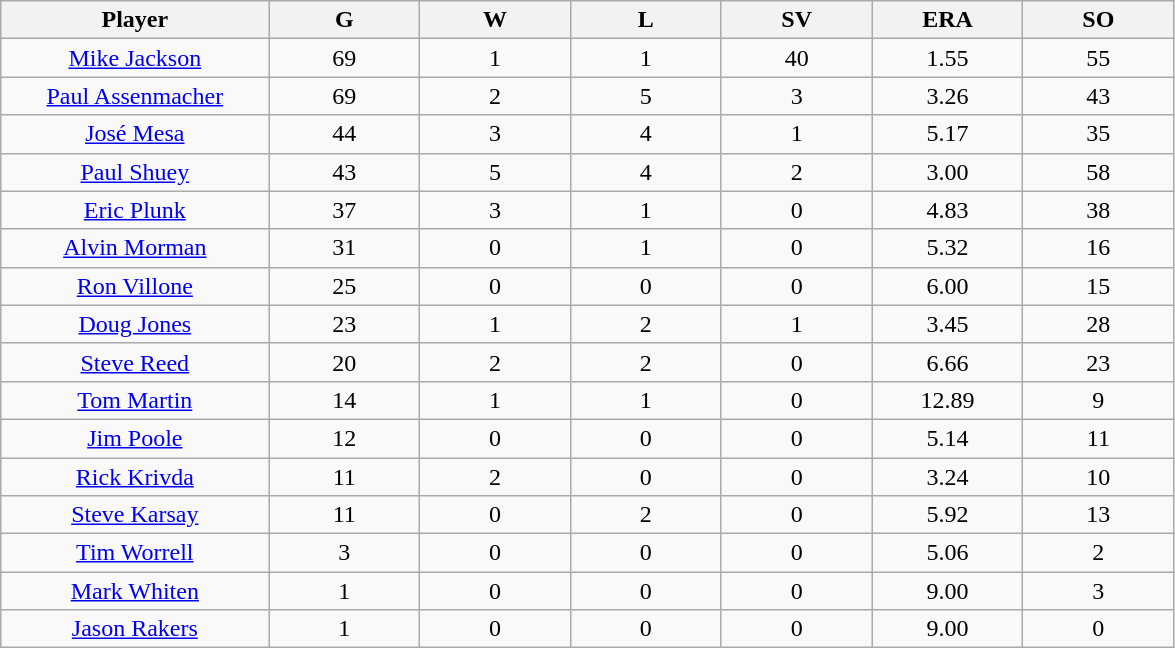<table class="wikitable sortable">
<tr>
<th bgcolor="#DDDDFF" width="16%">Player</th>
<th bgcolor="#DDDDFF" width="9%">G</th>
<th bgcolor="#DDDDFF" width="9%">W</th>
<th bgcolor="#DDDDFF" width="9%">L</th>
<th bgcolor="#DDDDFF" width="9%">SV</th>
<th bgcolor="#DDDDFF" width="9%">ERA</th>
<th bgcolor="#DDDDFF" width="9%">SO</th>
</tr>
<tr align="center">
<td><a href='#'>Mike Jackson</a></td>
<td>69</td>
<td>1</td>
<td>1</td>
<td>40</td>
<td>1.55</td>
<td>55</td>
</tr>
<tr align=center>
<td><a href='#'>Paul Assenmacher</a></td>
<td>69</td>
<td>2</td>
<td>5</td>
<td>3</td>
<td>3.26</td>
<td>43</td>
</tr>
<tr align=center>
<td><a href='#'>José Mesa</a></td>
<td>44</td>
<td>3</td>
<td>4</td>
<td>1</td>
<td>5.17</td>
<td>35</td>
</tr>
<tr align=center>
<td><a href='#'>Paul Shuey</a></td>
<td>43</td>
<td>5</td>
<td>4</td>
<td>2</td>
<td>3.00</td>
<td>58</td>
</tr>
<tr align=center>
<td><a href='#'>Eric Plunk</a></td>
<td>37</td>
<td>3</td>
<td>1</td>
<td>0</td>
<td>4.83</td>
<td>38</td>
</tr>
<tr align=center>
<td><a href='#'>Alvin Morman</a></td>
<td>31</td>
<td>0</td>
<td>1</td>
<td>0</td>
<td>5.32</td>
<td>16</td>
</tr>
<tr align=center>
<td><a href='#'>Ron Villone</a></td>
<td>25</td>
<td>0</td>
<td>0</td>
<td>0</td>
<td>6.00</td>
<td>15</td>
</tr>
<tr align=center>
<td><a href='#'>Doug Jones</a></td>
<td>23</td>
<td>1</td>
<td>2</td>
<td>1</td>
<td>3.45</td>
<td>28</td>
</tr>
<tr align=center>
<td><a href='#'>Steve Reed</a></td>
<td>20</td>
<td>2</td>
<td>2</td>
<td>0</td>
<td>6.66</td>
<td>23</td>
</tr>
<tr align=center>
<td><a href='#'>Tom Martin</a></td>
<td>14</td>
<td>1</td>
<td>1</td>
<td>0</td>
<td>12.89</td>
<td>9</td>
</tr>
<tr align=center>
<td><a href='#'>Jim Poole</a></td>
<td>12</td>
<td>0</td>
<td>0</td>
<td>0</td>
<td>5.14</td>
<td>11</td>
</tr>
<tr align=center>
<td><a href='#'>Rick Krivda</a></td>
<td>11</td>
<td>2</td>
<td>0</td>
<td>0</td>
<td>3.24</td>
<td>10</td>
</tr>
<tr align=center>
<td><a href='#'>Steve Karsay</a></td>
<td>11</td>
<td>0</td>
<td>2</td>
<td>0</td>
<td>5.92</td>
<td>13</td>
</tr>
<tr align=center>
<td><a href='#'>Tim Worrell</a></td>
<td>3</td>
<td>0</td>
<td>0</td>
<td>0</td>
<td>5.06</td>
<td>2</td>
</tr>
<tr align=center>
<td><a href='#'>Mark Whiten</a></td>
<td>1</td>
<td>0</td>
<td>0</td>
<td>0</td>
<td>9.00</td>
<td>3</td>
</tr>
<tr align=center>
<td><a href='#'>Jason Rakers</a></td>
<td>1</td>
<td>0</td>
<td>0</td>
<td>0</td>
<td>9.00</td>
<td>0</td>
</tr>
</table>
